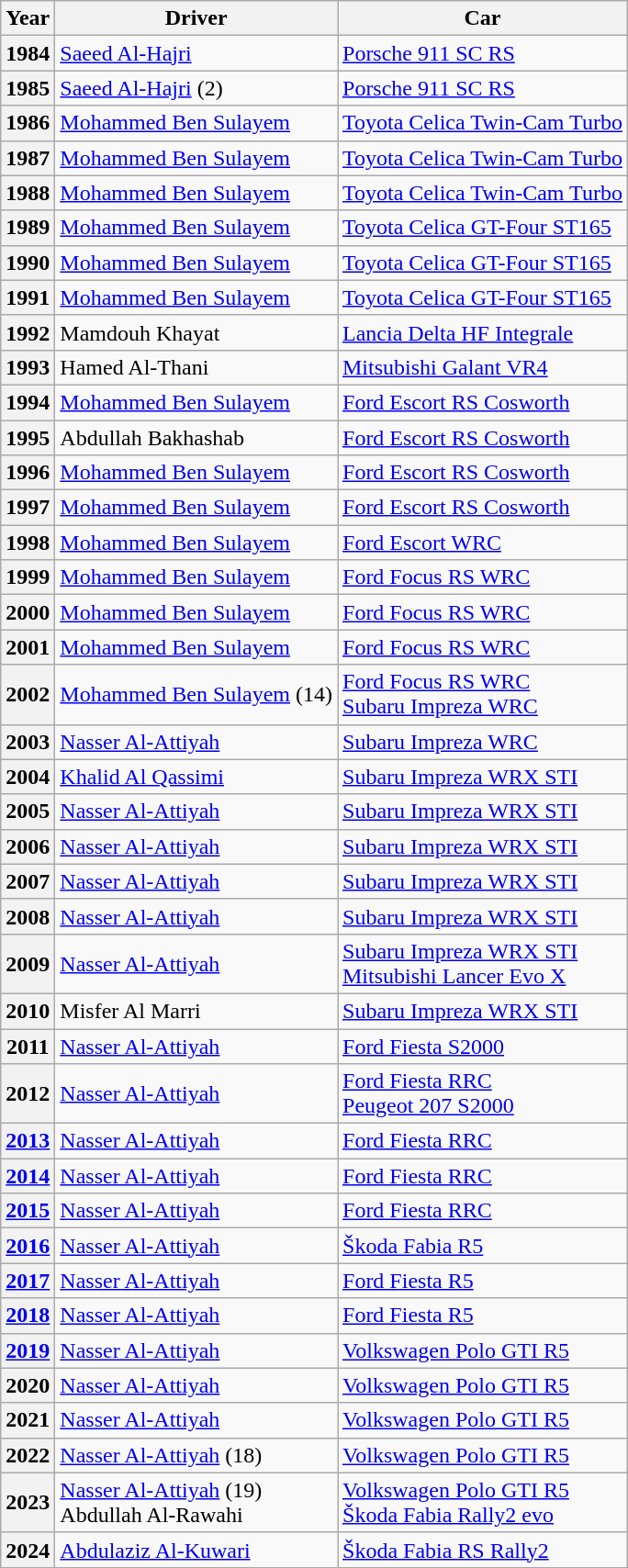<table class="wikitable">
<tr>
<th>Year</th>
<th>Driver</th>
<th>Car</th>
</tr>
<tr>
<th>1984</th>
<td> <a href='#'>Saeed Al-Hajri</a></td>
<td><a href='#'>Porsche 911 SC RS</a></td>
</tr>
<tr>
<th>1985</th>
<td> <a href='#'>Saeed Al-Hajri</a> (2)</td>
<td><a href='#'>Porsche 911 SC RS</a></td>
</tr>
<tr>
<th>1986</th>
<td> <a href='#'>Mohammed Ben Sulayem</a></td>
<td><a href='#'>Toyota Celica Twin-Cam Turbo</a></td>
</tr>
<tr>
<th>1987</th>
<td> <a href='#'>Mohammed Ben Sulayem</a></td>
<td><a href='#'>Toyota Celica Twin-Cam Turbo</a></td>
</tr>
<tr>
<th>1988</th>
<td> <a href='#'>Mohammed Ben Sulayem</a></td>
<td><a href='#'>Toyota Celica Twin-Cam Turbo</a></td>
</tr>
<tr>
<th>1989</th>
<td> <a href='#'>Mohammed Ben Sulayem</a></td>
<td><a href='#'>Toyota Celica GT-Four ST165</a></td>
</tr>
<tr>
<th>1990</th>
<td> <a href='#'>Mohammed Ben Sulayem</a></td>
<td><a href='#'>Toyota Celica GT-Four ST165</a></td>
</tr>
<tr>
<th>1991</th>
<td> <a href='#'>Mohammed Ben Sulayem</a></td>
<td><a href='#'>Toyota Celica GT-Four ST165</a></td>
</tr>
<tr>
<th>1992</th>
<td> Mamdouh Khayat</td>
<td><a href='#'>Lancia Delta HF Integrale</a></td>
</tr>
<tr>
<th>1993</th>
<td> Hamed Al-Thani</td>
<td><a href='#'>Mitsubishi Galant VR4</a></td>
</tr>
<tr>
<th>1994</th>
<td> <a href='#'>Mohammed Ben Sulayem</a></td>
<td><a href='#'>Ford Escort RS Cosworth</a></td>
</tr>
<tr>
<th>1995</th>
<td> Abdullah Bakhashab</td>
<td><a href='#'>Ford Escort RS Cosworth</a></td>
</tr>
<tr>
<th>1996</th>
<td> <a href='#'>Mohammed Ben Sulayem</a></td>
<td><a href='#'>Ford Escort RS Cosworth</a></td>
</tr>
<tr>
<th>1997</th>
<td> <a href='#'>Mohammed Ben Sulayem</a></td>
<td><a href='#'>Ford Escort RS Cosworth</a></td>
</tr>
<tr>
<th>1998</th>
<td> <a href='#'>Mohammed Ben Sulayem</a></td>
<td><a href='#'>Ford Escort WRC</a></td>
</tr>
<tr>
<th>1999</th>
<td> <a href='#'>Mohammed Ben Sulayem</a></td>
<td><a href='#'>Ford Focus RS WRC</a></td>
</tr>
<tr>
<th>2000</th>
<td> <a href='#'>Mohammed Ben Sulayem</a></td>
<td><a href='#'>Ford Focus RS WRC</a></td>
</tr>
<tr>
<th>2001</th>
<td> <a href='#'>Mohammed Ben Sulayem</a></td>
<td><a href='#'>Ford Focus RS WRC</a></td>
</tr>
<tr>
<th>2002</th>
<td> <a href='#'>Mohammed Ben Sulayem</a> (14)</td>
<td><a href='#'>Ford Focus RS WRC</a><br> <a href='#'>Subaru Impreza WRC</a></td>
</tr>
<tr>
<th>2003</th>
<td> <a href='#'>Nasser Al-Attiyah</a></td>
<td><a href='#'>Subaru Impreza WRC</a></td>
</tr>
<tr>
<th>2004</th>
<td> <a href='#'>Khalid Al Qassimi</a></td>
<td><a href='#'>Subaru Impreza WRX STI</a></td>
</tr>
<tr>
<th>2005</th>
<td> <a href='#'>Nasser Al-Attiyah</a></td>
<td><a href='#'>Subaru Impreza WRX STI</a></td>
</tr>
<tr>
<th>2006</th>
<td> <a href='#'>Nasser Al-Attiyah</a></td>
<td><a href='#'>Subaru Impreza WRX STI</a></td>
</tr>
<tr>
<th>2007</th>
<td> <a href='#'>Nasser Al-Attiyah</a></td>
<td><a href='#'>Subaru Impreza WRX STI</a></td>
</tr>
<tr>
<th>2008</th>
<td> <a href='#'>Nasser Al-Attiyah</a></td>
<td><a href='#'>Subaru Impreza WRX STI</a></td>
</tr>
<tr>
<th>2009</th>
<td> <a href='#'>Nasser Al-Attiyah</a></td>
<td><a href='#'>Subaru Impreza WRX STI</a><br> <a href='#'>Mitsubishi Lancer Evo X</a></td>
</tr>
<tr>
<th>2010</th>
<td> Misfer Al Marri</td>
<td><a href='#'>Subaru Impreza WRX STI</a></td>
</tr>
<tr>
<th>2011</th>
<td> <a href='#'>Nasser Al-Attiyah</a></td>
<td><a href='#'>Ford Fiesta S2000</a></td>
</tr>
<tr>
<th>2012</th>
<td> <a href='#'>Nasser Al-Attiyah</a></td>
<td><a href='#'>Ford Fiesta RRC</a><br> <a href='#'>Peugeot 207 S2000</a></td>
</tr>
<tr>
<th><a href='#'>2013</a></th>
<td> <a href='#'>Nasser Al-Attiyah</a></td>
<td><a href='#'>Ford Fiesta RRC</a></td>
</tr>
<tr>
<th><a href='#'>2014</a></th>
<td> <a href='#'>Nasser Al-Attiyah</a></td>
<td><a href='#'>Ford Fiesta RRC</a></td>
</tr>
<tr>
<th><a href='#'>2015</a></th>
<td> <a href='#'>Nasser Al-Attiyah</a></td>
<td><a href='#'>Ford Fiesta RRC</a></td>
</tr>
<tr>
<th><a href='#'>2016</a></th>
<td> <a href='#'>Nasser Al-Attiyah</a></td>
<td><a href='#'>Škoda Fabia R5</a></td>
</tr>
<tr>
<th><a href='#'>2017</a></th>
<td> <a href='#'>Nasser Al-Attiyah</a></td>
<td><a href='#'>Ford Fiesta R5</a></td>
</tr>
<tr>
<th><a href='#'>2018</a></th>
<td> <a href='#'>Nasser Al-Attiyah</a></td>
<td><a href='#'>Ford Fiesta R5</a></td>
</tr>
<tr>
<th><a href='#'>2019</a></th>
<td> <a href='#'>Nasser Al-Attiyah</a></td>
<td><a href='#'>Volkswagen Polo GTI R5</a></td>
</tr>
<tr>
<th>2020</th>
<td> <a href='#'>Nasser Al-Attiyah</a></td>
<td><a href='#'>Volkswagen Polo GTI R5</a></td>
</tr>
<tr>
<th>2021</th>
<td> <a href='#'>Nasser Al-Attiyah</a></td>
<td><a href='#'>Volkswagen Polo GTI R5</a></td>
</tr>
<tr>
<th>2022</th>
<td> <a href='#'>Nasser Al-Attiyah</a> (18)</td>
<td><a href='#'>Volkswagen Polo GTI R5</a></td>
</tr>
<tr>
<th>2023</th>
<td> <a href='#'>Nasser Al-Attiyah</a> (19)<br> Abdullah Al-Rawahi </td>
<td><a href='#'>Volkswagen Polo GTI R5</a><br><a href='#'>Škoda Fabia Rally2 evo</a></td>
</tr>
<tr>
<th>2024</th>
<td> <a href='#'>Abdulaziz Al-Kuwari</a></td>
<td><a href='#'>Škoda Fabia RS Rally2</a></td>
</tr>
</table>
